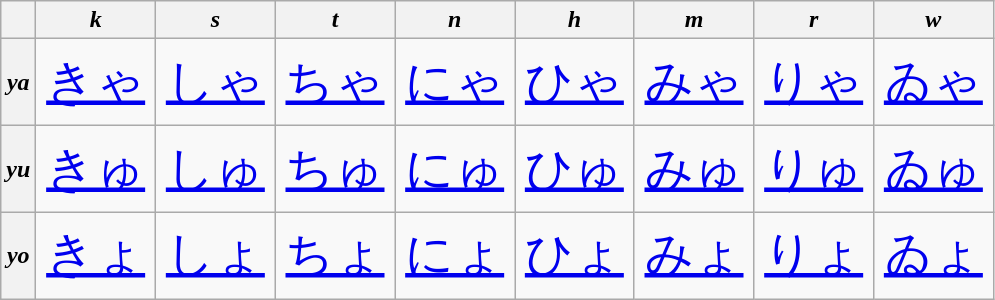<table class="wikitable">
<tr>
<th></th>
<th><em>k</em></th>
<th><em>s</em></th>
<th><em>t</em></th>
<th><em>n</em></th>
<th><em>h</em></th>
<th><em>m</em></th>
<th><em>r</em></th>
<th><em>w</em></th>
</tr>
<tr style="font-size:2em">
<th style="font-size:0.5em"><em>ya</em></th>
<td><a href='#'>きゃ</a></td>
<td><a href='#'>しゃ</a></td>
<td><a href='#'>ちゃ</a></td>
<td><a href='#'>にゃ</a></td>
<td><a href='#'>ひゃ</a></td>
<td><a href='#'>みゃ</a></td>
<td><a href='#'>りゃ</a></td>
<td><a href='#'>ゐゃ</a></td>
</tr>
<tr style="font-size:2em">
<th style="font-size:0.5em"><em>yu</em></th>
<td><a href='#'>きゅ</a></td>
<td><a href='#'>しゅ</a></td>
<td><a href='#'>ちゅ</a></td>
<td><a href='#'>にゅ</a></td>
<td><a href='#'>ひゅ</a></td>
<td><a href='#'>みゅ</a></td>
<td><a href='#'>りゅ</a></td>
<td><a href='#'>ゐゅ</a></td>
</tr>
<tr style="font-size:2em">
<th style="font-size:0.5em"><em>yo</em></th>
<td><a href='#'>きょ</a></td>
<td><a href='#'>しょ</a></td>
<td><a href='#'>ちょ</a></td>
<td><a href='#'>にょ</a></td>
<td><a href='#'>ひょ</a></td>
<td><a href='#'>みょ</a></td>
<td><a href='#'>りょ</a></td>
<td><a href='#'>ゐょ</a></td>
</tr>
</table>
